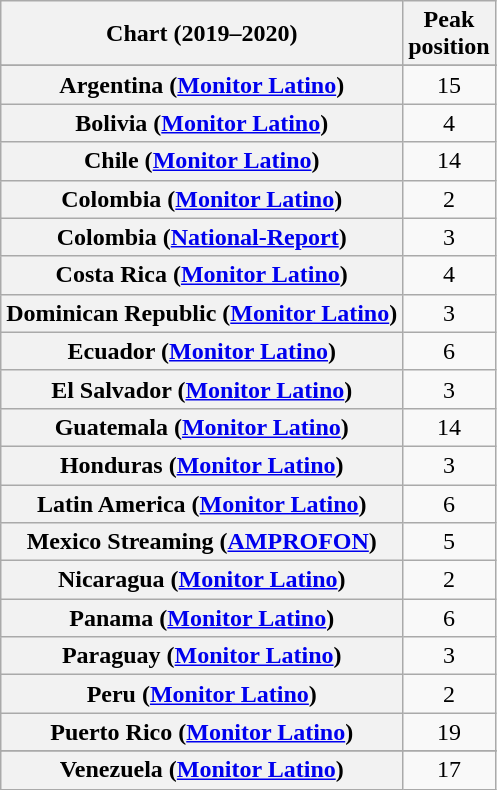<table class="wikitable sortable plainrowheaders" style="text-align:center">
<tr>
<th scope="col">Chart (2019–2020)</th>
<th scope="col">Peak<br>position</th>
</tr>
<tr>
</tr>
<tr>
<th scope="row">Argentina (<a href='#'>Monitor Latino</a>)</th>
<td>15</td>
</tr>
<tr>
<th scope="row">Bolivia (<a href='#'>Monitor Latino</a>)</th>
<td>4</td>
</tr>
<tr>
<th scope="row">Chile (<a href='#'>Monitor Latino</a>)</th>
<td>14</td>
</tr>
<tr>
<th scope="row">Colombia (<a href='#'>Monitor Latino</a>)</th>
<td>2</td>
</tr>
<tr>
<th scope="row">Colombia (<a href='#'>National-Report</a>)</th>
<td>3</td>
</tr>
<tr>
<th scope="row">Costa Rica (<a href='#'>Monitor Latino</a>)</th>
<td>4</td>
</tr>
<tr>
<th scope="row">Dominican Republic (<a href='#'>Monitor Latino</a>)</th>
<td>3</td>
</tr>
<tr>
<th scope="row">Ecuador (<a href='#'>Monitor Latino</a>)</th>
<td>6</td>
</tr>
<tr>
<th scope="row">El Salvador (<a href='#'>Monitor Latino</a>)</th>
<td>3</td>
</tr>
<tr>
<th scope="row">Guatemala (<a href='#'>Monitor Latino</a>)</th>
<td>14</td>
</tr>
<tr>
<th scope="row">Honduras (<a href='#'>Monitor Latino</a>)</th>
<td>3</td>
</tr>
<tr>
<th scope="row">Latin America (<a href='#'>Monitor Latino</a>)</th>
<td>6</td>
</tr>
<tr>
<th scope="row">Mexico Streaming (<a href='#'>AMPROFON</a>)</th>
<td>5</td>
</tr>
<tr>
<th scope="row">Nicaragua (<a href='#'>Monitor Latino</a>)</th>
<td>2</td>
</tr>
<tr>
<th scope="row">Panama (<a href='#'>Monitor Latino</a>)</th>
<td>6</td>
</tr>
<tr>
<th scope="row">Paraguay (<a href='#'>Monitor Latino</a>)</th>
<td>3</td>
</tr>
<tr>
<th scope="row">Peru (<a href='#'>Monitor Latino</a>)</th>
<td>2</td>
</tr>
<tr>
<th scope="row">Puerto Rico (<a href='#'>Monitor Latino</a>)</th>
<td>19</td>
</tr>
<tr>
</tr>
<tr>
</tr>
<tr>
</tr>
<tr>
</tr>
<tr>
</tr>
<tr>
</tr>
<tr>
</tr>
<tr>
<th scope="row">Venezuela (<a href='#'>Monitor Latino</a>)</th>
<td>17</td>
</tr>
</table>
